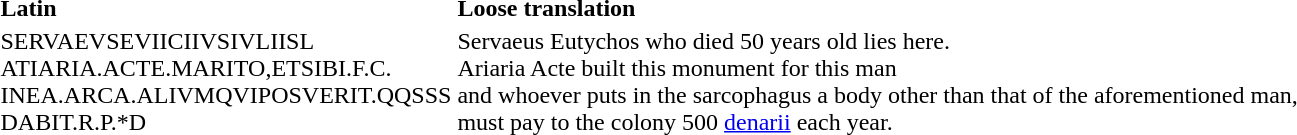<table>
<tr>
<td><strong>Latin</strong></td>
<td><strong>Loose translation</strong></td>
</tr>
<tr style="vertical-align:top; white-space:nowrap;">
<td>SERVAEVSEVIICIIVSIVLIISL<br>ATIARIA.ACTE.MARITO,ETSIBI.F.C.<br>INEA.ARCA.ALIVMQVIPOSVERIT.QQSSS<br>DABIT.R.P.*D</td>
<td>Servaeus Eutychos who died 50 years old lies here.<br>Ariaria Acte built this monument for this man<br>and whoever puts in the sarcophagus a body other than that of the aforementioned man,<br>must pay to the colony 500 <a href='#'>denarii</a> each year.</td>
</tr>
</table>
